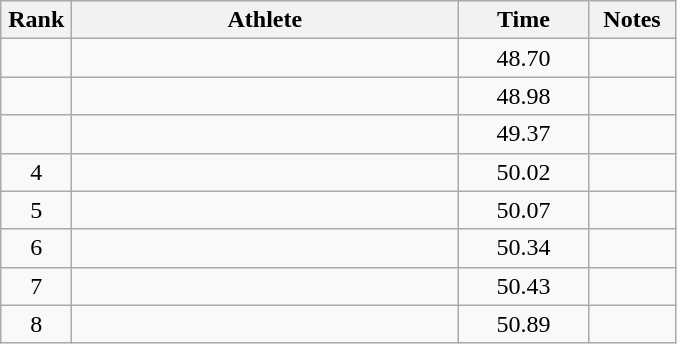<table class="wikitable" style="text-align:center">
<tr>
<th width=40>Rank</th>
<th width=250>Athlete</th>
<th width=80>Time</th>
<th width=50>Notes</th>
</tr>
<tr>
<td></td>
<td align=left></td>
<td>48.70</td>
<td></td>
</tr>
<tr>
<td></td>
<td align=left></td>
<td>48.98</td>
<td></td>
</tr>
<tr>
<td></td>
<td align=left></td>
<td>49.37</td>
<td></td>
</tr>
<tr>
<td>4</td>
<td align=left></td>
<td>50.02</td>
<td></td>
</tr>
<tr>
<td>5</td>
<td align=left></td>
<td>50.07</td>
<td></td>
</tr>
<tr>
<td>6</td>
<td align=left></td>
<td>50.34</td>
<td></td>
</tr>
<tr>
<td>7</td>
<td align=left></td>
<td>50.43</td>
<td></td>
</tr>
<tr>
<td>8</td>
<td align=left></td>
<td>50.89</td>
<td></td>
</tr>
</table>
